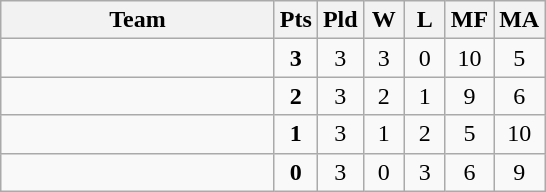<table class=wikitable style="text-align:center">
<tr>
<th width=175>Team</th>
<th width=20>Pts</th>
<th width=20>Pld</th>
<th width=20>W</th>
<th width=20>L</th>
<th width=20>MF</th>
<th width=20>MA</th>
</tr>
<tr>
<td style="text-align:left"></td>
<td><strong>3</strong></td>
<td>3</td>
<td>3</td>
<td>0</td>
<td>10</td>
<td>5</td>
</tr>
<tr>
<td style="text-align:left"></td>
<td><strong>2</strong></td>
<td>3</td>
<td>2</td>
<td>1</td>
<td>9</td>
<td>6</td>
</tr>
<tr>
<td style="text-align:left"></td>
<td><strong>1</strong></td>
<td>3</td>
<td>1</td>
<td>2</td>
<td>5</td>
<td>10</td>
</tr>
<tr>
<td style="text-align:left"></td>
<td><strong>0</strong></td>
<td>3</td>
<td>0</td>
<td>3</td>
<td>6</td>
<td>9</td>
</tr>
</table>
